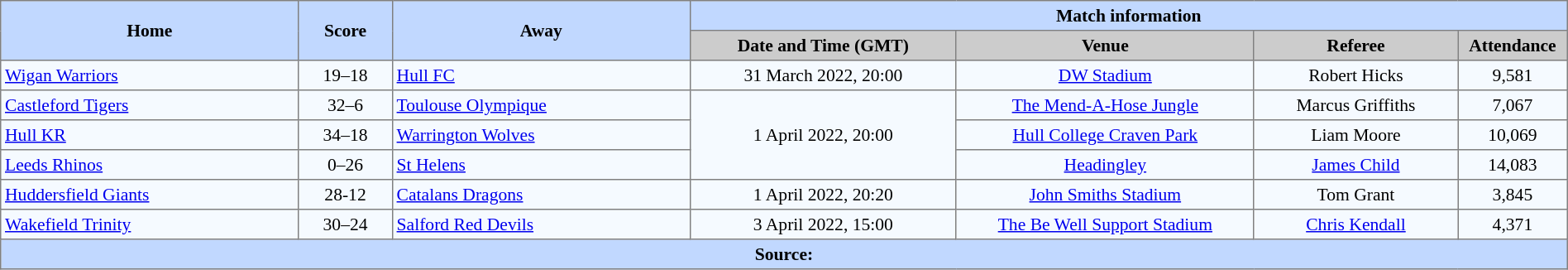<table border=1 style="border-collapse:collapse; font-size:90%; text-align:center;" cellpadding=3 cellspacing=0 width=100%>
<tr style="background:#C1D8ff;">
<th scope="col" rowspan=2 width=19%>Home</th>
<th scope="col" rowspan=2 width=6%>Score</th>
<th scope="col" rowspan=2 width=19%>Away</th>
<th colspan=4>Match information</th>
</tr>
<tr style="background:#CCCCCC;">
<th scope="col" width=17%>Date and Time (GMT)</th>
<th scope="col" width=19%>Venue</th>
<th scope="col" width=13%>Referee</th>
<th scope="col" width=7%>Attendance</th>
</tr>
<tr style="background:#F5FAFF;">
<td style="text-align:left;"> <a href='#'>Wigan Warriors</a></td>
<td>19–18</td>
<td style="text-align:left;"> <a href='#'>Hull FC</a></td>
<td>31 March 2022, 20:00</td>
<td><a href='#'>DW Stadium</a></td>
<td>Robert Hicks</td>
<td>9,581</td>
</tr>
<tr style="background:#F5FAFF;">
<td style="text-align:left;"> <a href='#'>Castleford Tigers</a></td>
<td>32–6</td>
<td style="text-align:left;"> <a href='#'>Toulouse Olympique</a></td>
<td Rowspan=3>1 April 2022, 20:00</td>
<td><a href='#'>The Mend-A-Hose Jungle</a></td>
<td>Marcus Griffiths</td>
<td>7,067</td>
</tr>
<tr style="background:#F5FAFF;">
<td style="text-align:left;"> <a href='#'>Hull KR</a></td>
<td>34–18</td>
<td style="text-align:left;"> <a href='#'>Warrington Wolves</a></td>
<td><a href='#'>Hull College Craven Park</a></td>
<td>Liam Moore</td>
<td>10,069</td>
</tr>
<tr style="background:#F5FAFF;">
<td style="text-align:left;"> <a href='#'>Leeds Rhinos</a></td>
<td>0–26</td>
<td style="text-align:left;"> <a href='#'>St Helens</a></td>
<td><a href='#'>Headingley</a></td>
<td><a href='#'>James Child</a></td>
<td>14,083</td>
</tr>
<tr style="background:#F5FAFF;">
<td style="text-align:left;"> <a href='#'>Huddersfield Giants</a></td>
<td>28-12</td>
<td style="text-align:left;"> <a href='#'>Catalans Dragons</a></td>
<td>1 April 2022, 20:20</td>
<td><a href='#'>John Smiths Stadium</a></td>
<td>Tom Grant</td>
<td>3,845</td>
</tr>
<tr style="background:#F5FAFF;">
<td style="text-align:left;"> <a href='#'>Wakefield Trinity</a></td>
<td>30–24</td>
<td style="text-align:left;"> <a href='#'>Salford Red Devils</a></td>
<td>3 April 2022, 15:00</td>
<td><a href='#'>The Be Well Support Stadium</a></td>
<td><a href='#'>Chris Kendall</a></td>
<td>4,371</td>
</tr>
<tr style="background:#c1d8ff;">
<th colspan=7>Source:</th>
</tr>
</table>
